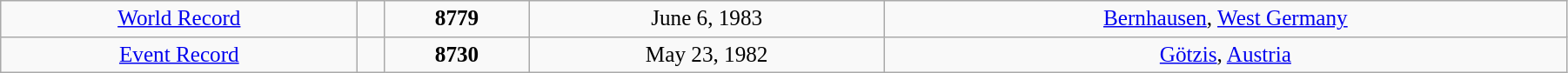<table class="wikitable" style=" text-align:center; font-size:105%;" width="95%">
<tr>
<td><a href='#'>World Record</a></td>
<td></td>
<td><strong>8779</strong></td>
<td>June 6, 1983</td>
<td> <a href='#'>Bernhausen</a>, <a href='#'>West Germany</a></td>
</tr>
<tr>
<td><a href='#'>Event Record</a></td>
<td></td>
<td><strong>8730</strong></td>
<td>May 23, 1982</td>
<td> <a href='#'>Götzis</a>, <a href='#'>Austria</a></td>
</tr>
</table>
